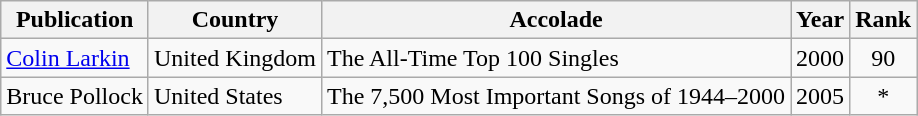<table class="wikitable">
<tr>
<th>Publication</th>
<th>Country</th>
<th>Accolade</th>
<th>Year</th>
<th>Rank</th>
</tr>
<tr>
<td><a href='#'>Colin Larkin</a></td>
<td>United Kingdom</td>
<td>The All-Time Top 100 Singles</td>
<td>2000</td>
<td style="text-align:center;">90</td>
</tr>
<tr>
<td>Bruce Pollock</td>
<td>United States</td>
<td>The 7,500 Most Important Songs of 1944–2000</td>
<td>2005</td>
<td style="text-align:center;">*</td>
</tr>
</table>
